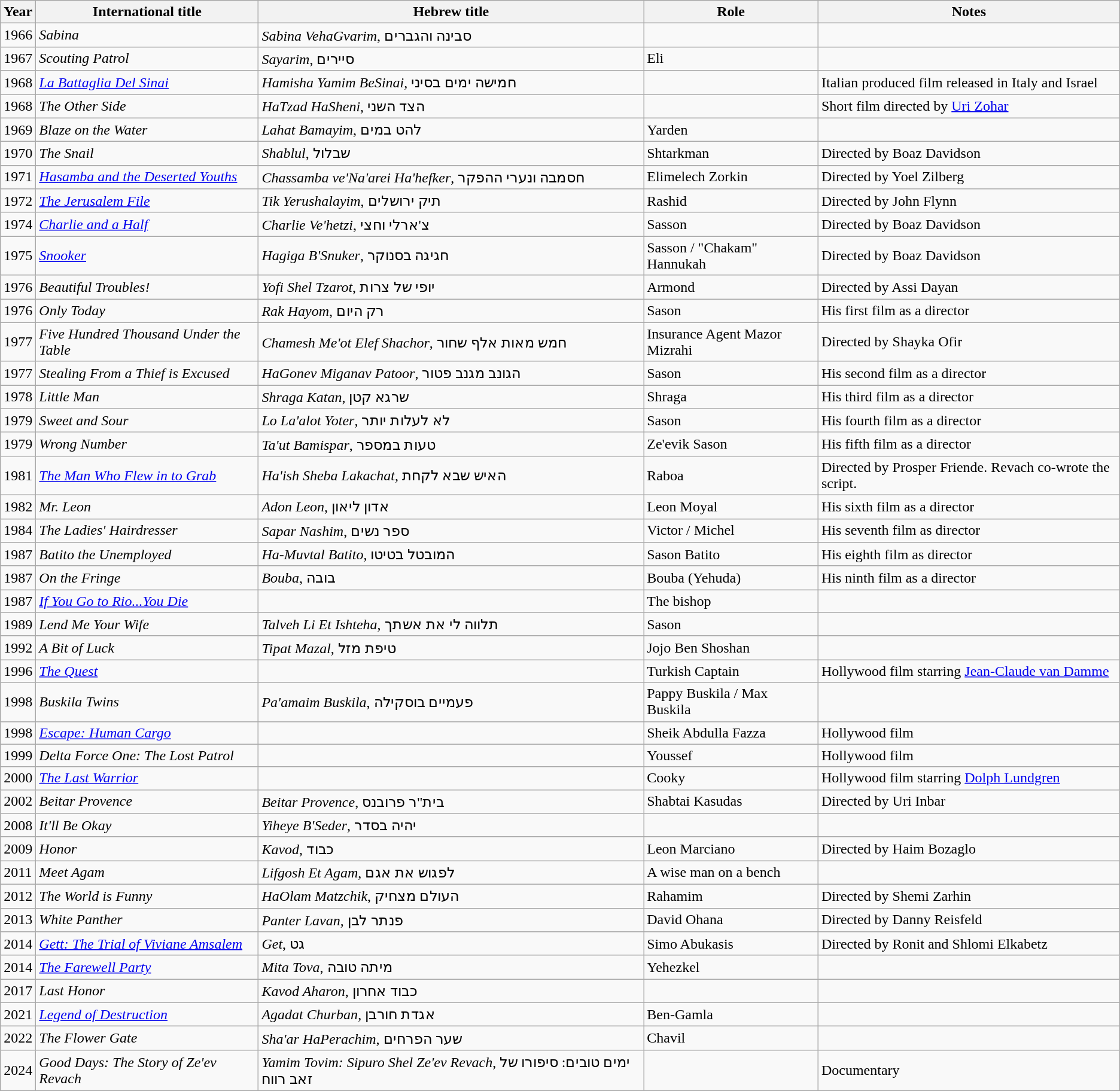<table class="wikitable sortable">
<tr>
<th>Year</th>
<th>International title</th>
<th>Hebrew title</th>
<th>Role</th>
<th>Notes</th>
</tr>
<tr>
<td>1966</td>
<td><em>Sabina</em></td>
<td><em>Sabina VehaGvarim</em>, סבינה והגברים</td>
<td></td>
<td></td>
</tr>
<tr>
<td>1967</td>
<td><em>Scouting Patrol</em></td>
<td><em>Sayarim</em>, סיירים</td>
<td>Eli</td>
<td></td>
</tr>
<tr>
<td>1968</td>
<td><em><a href='#'>La Battaglia Del Sinai</a></em></td>
<td><em>Hamisha Yamim BeSinai</em>, חמישה ימים בסיני</td>
<td></td>
<td>Italian produced film released in Italy and Israel</td>
</tr>
<tr>
<td>1968</td>
<td><em>The Other Side</em></td>
<td><em>HaTzad HaSheni</em>, הצד השני</td>
<td></td>
<td>Short film directed by <a href='#'>Uri Zohar</a></td>
</tr>
<tr>
<td>1969</td>
<td><em>Blaze on the Water</em></td>
<td><em>Lahat Bamayim</em>, להט במים</td>
<td>Yarden</td>
<td></td>
</tr>
<tr>
<td>1970</td>
<td><em>The Snail</em></td>
<td><em>Shablul</em>, שבלול</td>
<td>Shtarkman</td>
<td>Directed by Boaz Davidson</td>
</tr>
<tr>
<td>1971</td>
<td><em><a href='#'>Hasamba and the Deserted Youths</a></em></td>
<td><em>Chassamba ve'Na'arei Ha'hefker</em>, חסמבה ונערי ההפקר</td>
<td>Elimelech Zorkin</td>
<td>Directed by Yoel Zilberg</td>
</tr>
<tr>
<td>1972</td>
<td><em><a href='#'>The Jerusalem File</a></em></td>
<td><em>Tik Yerushalayim</em>, תיק ירושלים</td>
<td>Rashid</td>
<td>Directed by John Flynn</td>
</tr>
<tr>
<td>1974</td>
<td><em><a href='#'>Charlie and a Half</a></em></td>
<td><em>Charlie Ve'hetzi</em>, צ'ארלי וחצי</td>
<td>Sasson</td>
<td>Directed by Boaz Davidson</td>
</tr>
<tr>
<td>1975</td>
<td><em><a href='#'>Snooker</a></em></td>
<td><em>Hagiga B'Snuker</em>, חגיגה בסנוקר</td>
<td>Sasson / "Chakam" Hannukah</td>
<td>Directed by Boaz Davidson</td>
</tr>
<tr>
<td>1976</td>
<td><em>Beautiful Troubles!</em></td>
<td><em>Yofi Shel Tzarot</em>, יופי של צרות</td>
<td>Armond</td>
<td>Directed by Assi Dayan</td>
</tr>
<tr>
<td>1976</td>
<td><em>Only Today</em></td>
<td><em>Rak Hayom</em>, רק היום</td>
<td>Sason</td>
<td>His first film as a director</td>
</tr>
<tr>
<td>1977</td>
<td><em>Five Hundred Thousand Under the Table</em></td>
<td><em>Chamesh Me'ot Elef Shachor</em>, חמש מאות אלף שחור</td>
<td>Insurance Agent Mazor Mizrahi</td>
<td>Directed by Shayka Ofir</td>
</tr>
<tr>
<td>1977</td>
<td><em>Stealing From a Thief is Excused</em></td>
<td><em>HaGonev Miganav Patoor</em>, הגונב מגנב פטור</td>
<td>Sason</td>
<td>His second film as a director</td>
</tr>
<tr>
<td>1978</td>
<td><em>Little Man</em></td>
<td><em>Shraga Katan</em>, שרגא קטן</td>
<td>Shraga</td>
<td>His third film as a director</td>
</tr>
<tr>
<td>1979</td>
<td><em>Sweet and Sour</em></td>
<td><em>Lo La'alot Yoter</em>, לא לעלות יותר</td>
<td>Sason</td>
<td>His fourth film as a director</td>
</tr>
<tr>
<td>1979</td>
<td><em>Wrong Number</em></td>
<td><em>Ta'ut Bamispar</em>, טעות במספר</td>
<td>Ze'evik Sason</td>
<td>His fifth film as a director</td>
</tr>
<tr>
<td>1981</td>
<td><em><a href='#'>The Man Who Flew in to Grab</a></em></td>
<td><em>Ha'ish Sheba Lakachat</em>, האיש שבא לקחת</td>
<td>Raboa</td>
<td>Directed by Prosper Friende. Revach co-wrote the script.</td>
</tr>
<tr>
<td>1982</td>
<td><em>Mr. Leon</em></td>
<td><em>Adon Leon</em>, אדון ליאון</td>
<td>Leon Moyal</td>
<td>His sixth film as a director</td>
</tr>
<tr>
<td>1984</td>
<td><em>The Ladies' Hairdresser</em></td>
<td><em>Sapar Nashim</em>, ספר נשים</td>
<td>Victor / Michel</td>
<td>His seventh film as director</td>
</tr>
<tr>
<td>1987</td>
<td><em>Batito the Unemployed</em></td>
<td><em>Ha-Muvtal Batito</em>, המובטל בטיטו</td>
<td>Sason Batito</td>
<td>His eighth film as director</td>
</tr>
<tr>
<td>1987</td>
<td><em>On the Fringe</em></td>
<td><em>Bouba</em>, בובה</td>
<td>Bouba (Yehuda)</td>
<td>His ninth film as a director</td>
</tr>
<tr>
<td>1987</td>
<td><em><a href='#'>If You Go to Rio...You Die</a></em></td>
<td></td>
<td>The bishop</td>
<td></td>
</tr>
<tr>
<td>1989</td>
<td><em>Lend Me Your Wife</em></td>
<td><em>Talveh Li Et Ishteha</em>, תלווה לי את אשתך</td>
<td>Sason</td>
<td></td>
</tr>
<tr>
<td>1992</td>
<td><em>A Bit of Luck</em></td>
<td><em>Tipat Mazal</em>, טיפת מזל</td>
<td>Jojo Ben Shoshan</td>
<td></td>
</tr>
<tr>
<td>1996</td>
<td><em><a href='#'>The Quest</a></em></td>
<td></td>
<td>Turkish Captain</td>
<td>Hollywood film starring <a href='#'>Jean-Claude van Damme</a></td>
</tr>
<tr>
<td>1998</td>
<td><em>Buskila Twins </em></td>
<td><em>Pa'amaim Buskila</em>, פעמיים בוסקילה</td>
<td>Pappy Buskila / Max Buskila</td>
<td></td>
</tr>
<tr>
<td>1998</td>
<td><em><a href='#'>Escape: Human Cargo</a></em></td>
<td></td>
<td>Sheik Abdulla Fazza</td>
<td>Hollywood film</td>
</tr>
<tr>
<td>1999</td>
<td><em>Delta Force One: The Lost Patrol</em></td>
<td></td>
<td>Youssef</td>
<td>Hollywood film</td>
</tr>
<tr>
<td>2000</td>
<td><em><a href='#'>The Last Warrior</a></em></td>
<td></td>
<td>Cooky</td>
<td>Hollywood film starring <a href='#'>Dolph Lundgren</a></td>
</tr>
<tr>
<td>2002</td>
<td><em>Beitar Provence</em></td>
<td><em>Beitar Provence</em>, בית"ר פרובנס</td>
<td>Shabtai Kasudas</td>
<td>Directed by Uri Inbar</td>
</tr>
<tr>
<td>2008</td>
<td><em>It'll Be Okay</em></td>
<td><em>Yiheye B'Seder</em>, יהיה בסדר</td>
<td></td>
<td></td>
</tr>
<tr>
<td>2009</td>
<td><em>Honor</em></td>
<td><em>Kavod</em>, כבוד</td>
<td>Leon Marciano</td>
<td>Directed by Haim Bozaglo</td>
</tr>
<tr>
<td>2011</td>
<td><em>Meet Agam</em></td>
<td><em>Lifgosh Et Agam</em>, לפגוש את אגם</td>
<td>A wise man on a bench</td>
<td></td>
</tr>
<tr>
<td>2012</td>
<td><em>The World is Funny</em></td>
<td><em>HaOlam Matzchik</em>, העולם מצחיק</td>
<td>Rahamim</td>
<td>Directed by Shemi Zarhin</td>
</tr>
<tr>
<td>2013</td>
<td><em>White Panther</em></td>
<td><em>Panter Lavan</em>, פנתר לבן</td>
<td>David Ohana</td>
<td>Directed by Danny Reisfeld</td>
</tr>
<tr>
<td>2014</td>
<td><em><a href='#'>Gett: The Trial of Viviane Amsalem</a></em></td>
<td><em>Get</em>, גט</td>
<td>Simo Abukasis</td>
<td>Directed by Ronit and Shlomi Elkabetz</td>
</tr>
<tr>
<td>2014</td>
<td><em><a href='#'>The Farewell Party</a></em></td>
<td><em>Mita Tova</em>, מיתה טובה</td>
<td>Yehezkel</td>
<td></td>
</tr>
<tr>
<td>2017</td>
<td><em>Last Honor</em></td>
<td><em>Kavod Aharon</em>, כבוד אחרון</td>
<td></td>
<td></td>
</tr>
<tr>
<td>2021</td>
<td><em><a href='#'>Legend of Destruction</a></em></td>
<td><em>Agadat Churban</em>, אגדת חורבן</td>
<td>Ben-Gamla</td>
<td></td>
</tr>
<tr>
<td>2022</td>
<td><em>The Flower Gate</em></td>
<td><em>Sha'ar HaPerachim</em>, שער הפרחים</td>
<td>Chavil</td>
<td></td>
</tr>
<tr>
<td>2024</td>
<td><em>Good Days: The Story of Ze'ev Revach</em></td>
<td><em>Yamim Tovim: Sipuro Shel Ze'ev Revach</em>, ימים טובים: סיפורו של זאב רווח</td>
<td></td>
<td>Documentary</td>
</tr>
</table>
